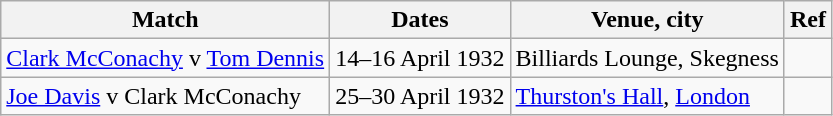<table class="wikitable">
<tr>
<th scope="col">Match</th>
<th scope="col">Dates</th>
<th scope="col">Venue, city</th>
<th scope="col">Ref</th>
</tr>
<tr>
<td><a href='#'>Clark McConachy</a> v <a href='#'>Tom Dennis</a></td>
<td>14–16 April 1932</td>
<td>Billiards Lounge, Skegness</td>
<td></td>
</tr>
<tr>
<td><a href='#'>Joe Davis</a> v Clark McConachy</td>
<td>25–30 April 1932</td>
<td><a href='#'>Thurston's Hall</a>, <a href='#'>London</a></td>
<td></td>
</tr>
</table>
